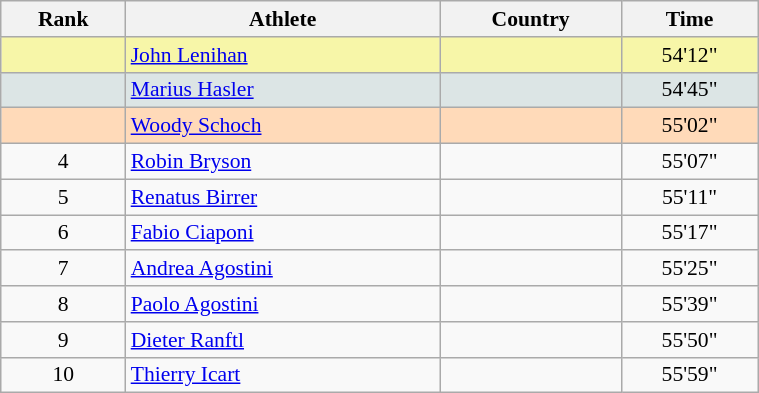<table class="wikitable" width=40% style="font-size:90%; text-align:center;">
<tr>
<th>Rank</th>
<th>Athlete</th>
<th>Country</th>
<th>Time</th>
</tr>
<tr bgcolor="#F7F6A8">
<td></td>
<td align=left><a href='#'>John Lenihan</a></td>
<td align=left></td>
<td>54'12"</td>
</tr>
<tr bgcolor="#DCE5E5">
<td></td>
<td align=left><a href='#'>Marius Hasler</a></td>
<td align=left></td>
<td>54'45"</td>
</tr>
<tr bgcolor="#FFDAB9">
<td></td>
<td align=left><a href='#'>Woody Schoch</a></td>
<td align=left></td>
<td>55'02"</td>
</tr>
<tr>
<td>4</td>
<td align=left><a href='#'>Robin Bryson</a></td>
<td align=left></td>
<td>55'07"</td>
</tr>
<tr>
<td>5</td>
<td align=left><a href='#'>Renatus Birrer</a></td>
<td align=left></td>
<td>55'11"</td>
</tr>
<tr>
<td>6</td>
<td align=left><a href='#'>Fabio Ciaponi</a></td>
<td align=left></td>
<td>55'17"</td>
</tr>
<tr>
<td>7</td>
<td align=left><a href='#'>Andrea Agostini</a></td>
<td align=left></td>
<td>55'25"</td>
</tr>
<tr>
<td>8</td>
<td align=left><a href='#'>Paolo Agostini</a></td>
<td align=left></td>
<td>55'39"</td>
</tr>
<tr>
<td>9</td>
<td align=left><a href='#'>Dieter Ranftl</a></td>
<td align=left></td>
<td>55'50"</td>
</tr>
<tr>
<td>10</td>
<td align=left><a href='#'>Thierry Icart</a></td>
<td align=left></td>
<td>55'59"</td>
</tr>
</table>
